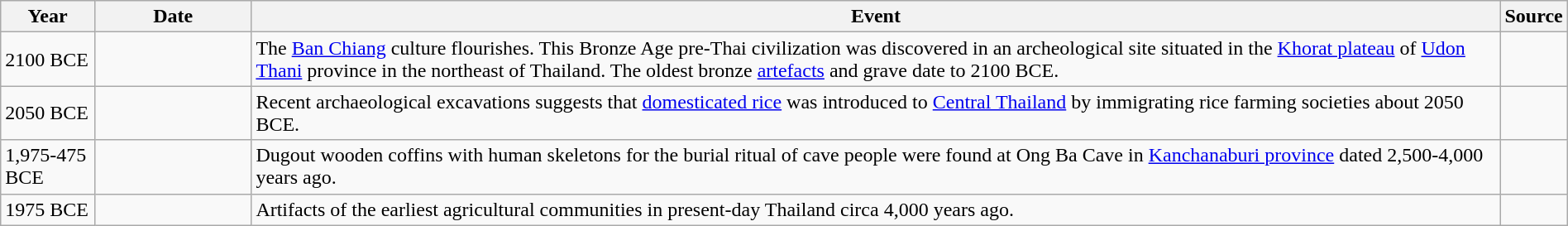<table class="wikitable" width="100%">
<tr>
<th style="width:6%">Year</th>
<th style="width:10%">Date</th>
<th>Event</th>
<th>Source</th>
</tr>
<tr>
<td>2100 BCE</td>
<td></td>
<td>The <a href='#'>Ban Chiang</a> culture flourishes. This Bronze Age pre-Thai civilization was discovered in an archeological site situated in the <a href='#'>Khorat plateau</a> of <a href='#'>Udon Thani</a> province in the northeast of Thailand. The oldest bronze <a href='#'>artefacts</a> and grave date to 2100 BCE.</td>
<td></td>
</tr>
<tr>
<td>2050 BCE</td>
<td></td>
<td>Recent archaeological excavations suggests that <a href='#'>domesticated rice</a> was introduced to <a href='#'>Central Thailand</a> by immigrating rice farming societies about 2050 BCE.</td>
<td></td>
</tr>
<tr>
<td>1,975-475 BCE</td>
<td></td>
<td>Dugout wooden coffins with human skeletons for the burial ritual of cave people were found at Ong Ba Cave in <a href='#'>Kanchanaburi province</a> dated 2,500-4,000 years ago.</td>
<td></td>
</tr>
<tr>
<td>1975 BCE</td>
<td></td>
<td>Artifacts of the earliest agricultural communities in present-day Thailand circa 4,000 years ago.</td>
<td></td>
</tr>
</table>
